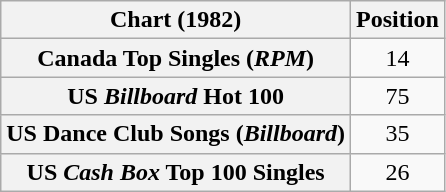<table class="wikitable sortable plainrowheaders" style="text-align:center">
<tr>
<th scope="col">Chart (1982)</th>
<th scope="col">Position</th>
</tr>
<tr>
<th scope="row">Canada Top Singles (<em>RPM</em>)</th>
<td>14</td>
</tr>
<tr>
<th scope="row">US <em>Billboard</em> Hot 100</th>
<td>75</td>
</tr>
<tr>
<th scope="row">US Dance Club Songs (<em>Billboard</em>)</th>
<td>35</td>
</tr>
<tr>
<th scope="row">US <em>Cash Box</em> Top 100 Singles</th>
<td>26</td>
</tr>
</table>
